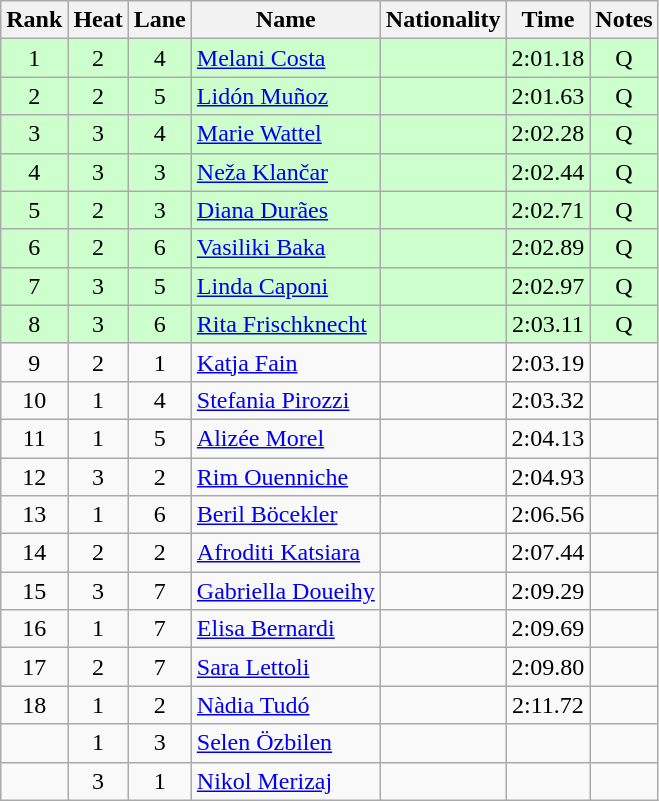<table class="wikitable sortable" style="text-align:center">
<tr>
<th>Rank</th>
<th>Heat</th>
<th>Lane</th>
<th>Name</th>
<th>Nationality</th>
<th>Time</th>
<th>Notes</th>
</tr>
<tr bgcolor="ccffcc">
<td>1</td>
<td>2</td>
<td>4</td>
<td align="left"><a href='#'>Melani Costa</a></td>
<td align="left"></td>
<td>2:01.18</td>
<td>Q</td>
</tr>
<tr bgcolor="ccffcc">
<td>2</td>
<td>2</td>
<td>5</td>
<td align="left"><a href='#'>Lidón Muñoz</a></td>
<td align="left"></td>
<td>2:01.63</td>
<td>Q</td>
</tr>
<tr bgcolor=ccffcc>
<td>3</td>
<td>3</td>
<td>4</td>
<td align="left"><a href='#'>Marie Wattel</a></td>
<td align="left"></td>
<td>2:02.28</td>
<td>Q</td>
</tr>
<tr bgcolor=ccffcc>
<td>4</td>
<td>3</td>
<td>3</td>
<td align="left"><a href='#'>Neža Klančar</a></td>
<td align="left"></td>
<td>2:02.44</td>
<td>Q</td>
</tr>
<tr bgcolor="ccffcc">
<td>5</td>
<td>2</td>
<td>3</td>
<td align="left"><a href='#'>Diana Durães</a></td>
<td align="left"></td>
<td>2:02.71</td>
<td>Q</td>
</tr>
<tr bgcolor="ccffcc">
<td>6</td>
<td>2</td>
<td>6</td>
<td align="left"><a href='#'>Vasiliki Baka</a></td>
<td align="left"></td>
<td>2:02.89</td>
<td>Q</td>
</tr>
<tr bgcolor="ccffcc">
<td>7</td>
<td>3</td>
<td>5</td>
<td align="left"><a href='#'>Linda Caponi</a></td>
<td align="left"></td>
<td>2:02.97</td>
<td>Q</td>
</tr>
<tr bgcolor="ccffcc">
<td>8</td>
<td>3</td>
<td>6</td>
<td align="left"><a href='#'>Rita Frischknecht</a></td>
<td align="left"></td>
<td>2:03.11</td>
<td>Q</td>
</tr>
<tr>
<td>9</td>
<td>2</td>
<td>1</td>
<td align="left"><a href='#'>Katja Fain</a></td>
<td align="left"></td>
<td>2:03.19</td>
<td></td>
</tr>
<tr>
<td>10</td>
<td>1</td>
<td>4</td>
<td align="left"><a href='#'>Stefania Pirozzi</a></td>
<td align="left"></td>
<td>2:03.32</td>
<td></td>
</tr>
<tr>
<td>11</td>
<td>1</td>
<td>5</td>
<td align="left"><a href='#'>Alizée Morel</a></td>
<td align="left"></td>
<td>2:04.13</td>
<td></td>
</tr>
<tr>
<td>12</td>
<td>3</td>
<td>2</td>
<td align="left"><a href='#'>Rim Ouenniche</a></td>
<td align="left"></td>
<td>2:04.93</td>
<td></td>
</tr>
<tr>
<td>13</td>
<td>1</td>
<td>6</td>
<td align="left"><a href='#'>Beril Böcekler</a></td>
<td align="left"></td>
<td>2:06.56</td>
<td></td>
</tr>
<tr>
<td>14</td>
<td>2</td>
<td>2</td>
<td align="left"><a href='#'>Afroditi Katsiara</a></td>
<td align="left"></td>
<td>2:07.44</td>
<td></td>
</tr>
<tr>
<td>15</td>
<td>3</td>
<td>7</td>
<td align="left"><a href='#'>Gabriella Doueihy</a></td>
<td align="left"></td>
<td>2:09.29</td>
<td></td>
</tr>
<tr>
<td>16</td>
<td>1</td>
<td>7</td>
<td align="left"><a href='#'>Elisa Bernardi</a></td>
<td align="left"></td>
<td>2:09.69</td>
<td></td>
</tr>
<tr>
<td>17</td>
<td>2</td>
<td>7</td>
<td align="left"><a href='#'>Sara Lettoli</a></td>
<td align="left"></td>
<td>2:09.80</td>
<td></td>
</tr>
<tr>
<td>18</td>
<td>1</td>
<td>2</td>
<td align="left"><a href='#'>Nàdia Tudó</a></td>
<td align="left"></td>
<td>2:11.72</td>
<td></td>
</tr>
<tr>
<td></td>
<td>1</td>
<td>3</td>
<td align="left"><a href='#'>Selen Özbilen</a></td>
<td align="left"></td>
<td></td>
<td></td>
</tr>
<tr>
<td></td>
<td>3</td>
<td>1</td>
<td align="left"><a href='#'>Nikol Merizaj</a></td>
<td align="left"></td>
<td></td>
<td></td>
</tr>
</table>
